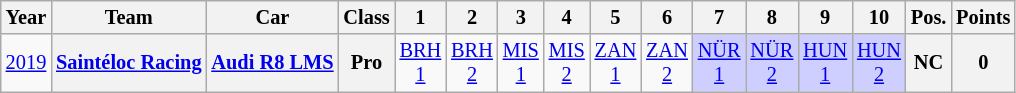<table class="wikitable" border="1" style="text-align:center; font-size:85%;">
<tr>
<th>Year</th>
<th>Team</th>
<th>Car</th>
<th>Class</th>
<th>1</th>
<th>2</th>
<th>3</th>
<th>4</th>
<th>5</th>
<th>6</th>
<th>7</th>
<th>8</th>
<th>9</th>
<th>10</th>
<th>Pos.</th>
<th>Points</th>
</tr>
<tr>
<td><a href='#'>2019</a></td>
<th nowrap><a href='#'>Saintéloc Racing</a></th>
<th nowrap><a href='#'>Audi R8 LMS</a></th>
<th>Pro</th>
<td><a href='#'>BRH<br>1</a></td>
<td><a href='#'>BRH<br>2</a></td>
<td><a href='#'>MIS<br>1</a></td>
<td><a href='#'>MIS<br>2</a></td>
<td><a href='#'>ZAN<br>1</a></td>
<td><a href='#'>ZAN<br>2</a></td>
<td style="background:#CFCFFF;"><a href='#'>NÜR<br>1</a><br></td>
<td style="background:#CFCFFF;"><a href='#'>NÜR<br>2</a><br></td>
<td style="background:#CFCFFF;"><a href='#'>HUN<br>1</a><br></td>
<td style="background:#CFCFFF;"><a href='#'>HUN<br>2</a><br></td>
<th>NC</th>
<th>0</th>
</tr>
</table>
